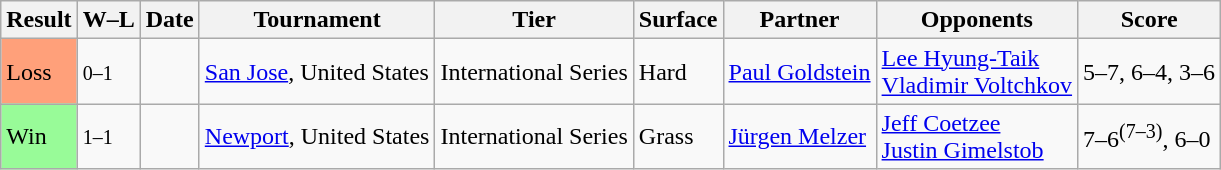<table class="sortable wikitable">
<tr>
<th>Result</th>
<th class="unsortable">W–L</th>
<th>Date</th>
<th>Tournament</th>
<th>Tier</th>
<th>Surface</th>
<th>Partner</th>
<th>Opponents</th>
<th class="unsortable">Score</th>
</tr>
<tr>
<td style="background:#ffa07a;">Loss</td>
<td><small>0–1</small></td>
<td><a href='#'></a></td>
<td><a href='#'>San Jose</a>, United States</td>
<td>International Series</td>
<td>Hard</td>
<td> <a href='#'>Paul Goldstein</a></td>
<td> <a href='#'>Lee Hyung-Taik</a> <br>  <a href='#'>Vladimir Voltchkov</a></td>
<td>5–7, 6–4,  3–6</td>
</tr>
<tr>
<td style="background:#98fb98;">Win</td>
<td><small>1–1</small></td>
<td><a href='#'></a></td>
<td><a href='#'>Newport</a>, United States</td>
<td>International Series</td>
<td>Grass</td>
<td> <a href='#'>Jürgen Melzer</a></td>
<td> <a href='#'>Jeff Coetzee</a> <br>  <a href='#'>Justin Gimelstob</a></td>
<td>7–6<sup>(7–3)</sup>, 6–0</td>
</tr>
</table>
